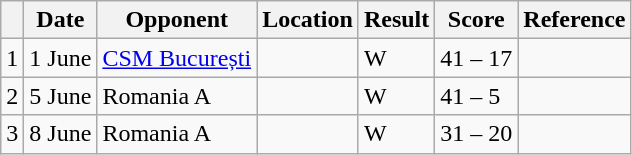<table class="wikitable" style="font-size: 100%;">
<tr>
<th></th>
<th>Date</th>
<th>Opponent</th>
<th>Location</th>
<th>Result</th>
<th>Score</th>
<th>Reference</th>
</tr>
<tr>
<td>1</td>
<td>1 June</td>
<td><a href='#'>CSM București</a></td>
<td></td>
<td>W</td>
<td>41 – 17</td>
<td></td>
</tr>
<tr>
<td>2</td>
<td>5 June</td>
<td>Romania A</td>
<td></td>
<td>W</td>
<td>41 – 5</td>
<td></td>
</tr>
<tr>
<td>3</td>
<td>8 June</td>
<td>Romania A</td>
<td></td>
<td>W</td>
<td>31 – 20</td>
<td></td>
</tr>
</table>
